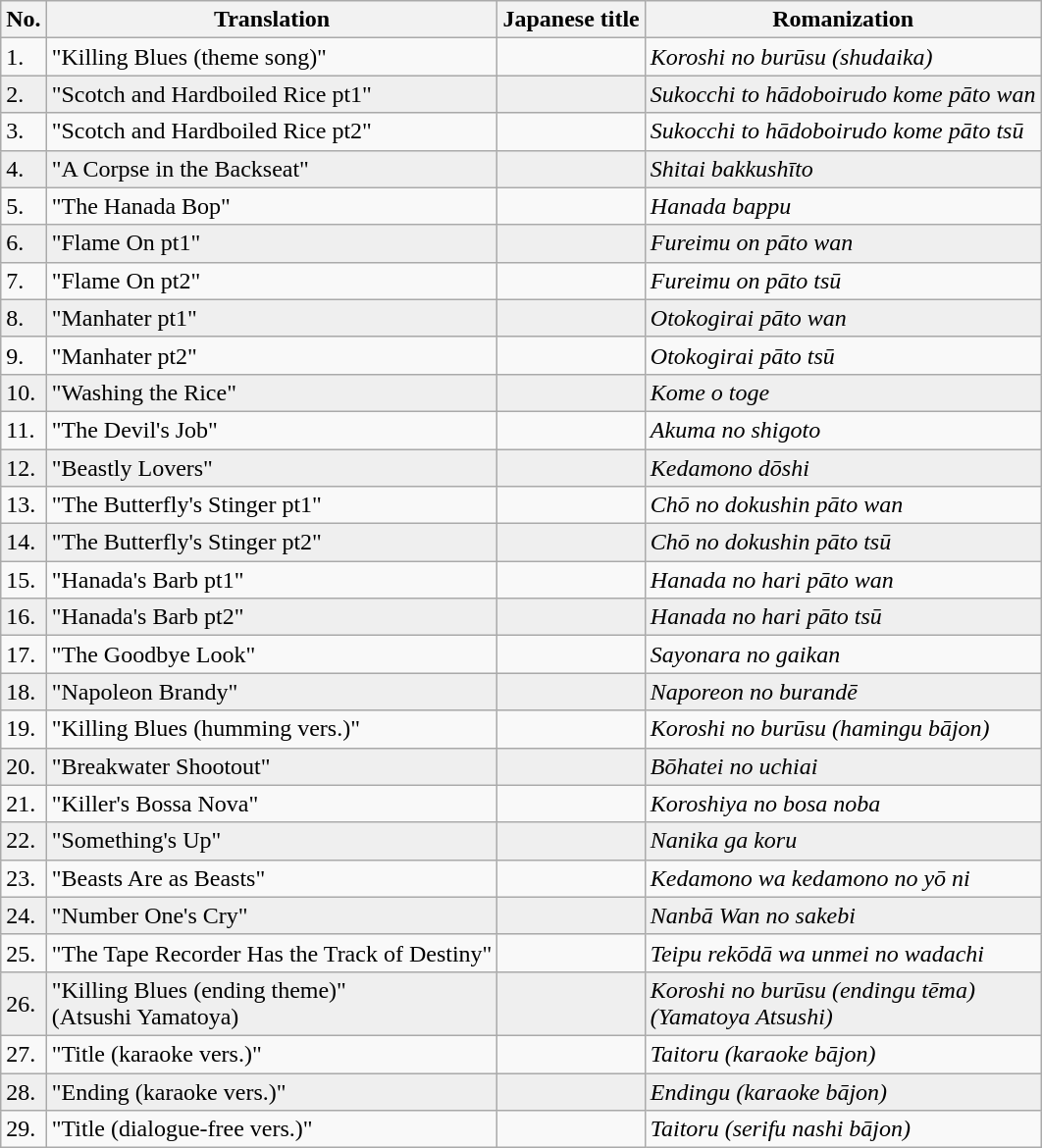<table class="wikitable">
<tr>
<th>No.</th>
<th>Translation</th>
<th>Japanese title</th>
<th>Romanization</th>
</tr>
<tr>
<td>1.</td>
<td>"Killing Blues (theme song)"</td>
<td></td>
<td><em>Koroshi no burūsu (shudaika)</em></td>
</tr>
<tr style=background:#efefef;>
<td>2.</td>
<td>"Scotch and Hardboiled Rice pt1"</td>
<td></td>
<td><em>Sukocchi to hādoboirudo kome pāto wan</em></td>
</tr>
<tr>
<td>3.</td>
<td>"Scotch and Hardboiled Rice pt2"</td>
<td></td>
<td><em>Sukocchi to hādoboirudo kome pāto tsū</em></td>
</tr>
<tr style=background:#efefef;>
<td>4.</td>
<td>"A Corpse in the Backseat"</td>
<td></td>
<td><em>Shitai bakkushīto</em></td>
</tr>
<tr>
<td>5.</td>
<td>"The Hanada Bop"</td>
<td></td>
<td><em>Hanada bappu</em></td>
</tr>
<tr style=background:#efefef;>
<td>6.</td>
<td>"Flame On pt1"</td>
<td></td>
<td><em>Fureimu on pāto wan</em></td>
</tr>
<tr>
<td>7.</td>
<td>"Flame On pt2"</td>
<td></td>
<td><em>Fureimu on pāto tsū</em></td>
</tr>
<tr style=background:#efefef;>
<td>8.</td>
<td>"Manhater pt1"</td>
<td></td>
<td><em>Otokogirai pāto wan</em></td>
</tr>
<tr>
<td>9.</td>
<td>"Manhater pt2"</td>
<td></td>
<td><em>Otokogirai pāto tsū</em></td>
</tr>
<tr style=background:#efefef;>
<td>10.</td>
<td>"Washing the Rice"</td>
<td></td>
<td><em>Kome o toge</em></td>
</tr>
<tr>
<td>11.</td>
<td>"The Devil's Job"</td>
<td></td>
<td><em>Akuma no shigoto</em></td>
</tr>
<tr style=background:#efefef;>
<td>12.</td>
<td>"Beastly Lovers"</td>
<td></td>
<td><em>Kedamono dōshi</em></td>
</tr>
<tr>
<td>13.</td>
<td>"The Butterfly's Stinger pt1"</td>
<td></td>
<td><em>Chō no dokushin pāto wan</em></td>
</tr>
<tr style=background:#efefef;>
<td>14.</td>
<td>"The Butterfly's Stinger pt2"</td>
<td></td>
<td><em>Chō no dokushin pāto tsū</em></td>
</tr>
<tr>
<td>15.</td>
<td>"Hanada's Barb pt1"</td>
<td></td>
<td><em>Hanada no hari pāto wan</em></td>
</tr>
<tr style=background:#efefef;>
<td>16.</td>
<td>"Hanada's Barb pt2"</td>
<td></td>
<td><em>Hanada no hari pāto tsū</em></td>
</tr>
<tr>
<td>17.</td>
<td>"The Goodbye Look"</td>
<td></td>
<td><em>Sayonara no gaikan</em></td>
</tr>
<tr style=background:#efefef;>
<td>18.</td>
<td>"Napoleon Brandy"</td>
<td></td>
<td><em>Naporeon no burandē</em></td>
</tr>
<tr>
<td>19.</td>
<td>"Killing Blues (humming vers.)"</td>
<td></td>
<td><em>Koroshi no burūsu (hamingu bājon)</em></td>
</tr>
<tr style=background:#efefef;>
<td>20.</td>
<td>"Breakwater Shootout"</td>
<td></td>
<td><em>Bōhatei no uchiai</em></td>
</tr>
<tr>
<td>21.</td>
<td>"Killer's Bossa Nova"</td>
<td></td>
<td><em>Koroshiya no bosa noba</em></td>
</tr>
<tr style=background:#efefef;>
<td>22.</td>
<td>"Something's Up"</td>
<td></td>
<td><em>Nanika ga koru</em></td>
</tr>
<tr>
<td>23.</td>
<td>"Beasts Are as Beasts"</td>
<td></td>
<td><em>Kedamono wa kedamono no yō ni</em></td>
</tr>
<tr style=background:#efefef;>
<td>24.</td>
<td>"Number One's Cry"</td>
<td></td>
<td><em>Nanbā Wan no sakebi</em></td>
</tr>
<tr>
<td>25.</td>
<td>"The Tape Recorder Has the Track of Destiny"</td>
<td></td>
<td><em>Teipu rekōdā wa unmei no wadachi</em></td>
</tr>
<tr style=background:#efefef;>
<td>26.</td>
<td>"Killing Blues (ending theme)"<br>(Atsushi Yamatoya)</td>
<td></td>
<td><em>Koroshi no burūsu (endingu tēma)</em><br><em>(Yamatoya Atsushi)</em></td>
</tr>
<tr>
<td>27.</td>
<td>"Title (karaoke vers.)"</td>
<td></td>
<td><em>Taitoru (karaoke bājon)</em></td>
</tr>
<tr style=background:#efefef;>
<td>28.</td>
<td>"Ending (karaoke vers.)"</td>
<td></td>
<td><em>Endingu (karaoke bājon)</em></td>
</tr>
<tr>
<td>29.</td>
<td>"Title (dialogue-free vers.)"</td>
<td></td>
<td><em>Taitoru (serifu nashi bājon)</em></td>
</tr>
</table>
